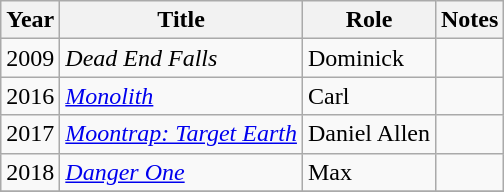<table class="wikitable sortable">
<tr>
<th>Year</th>
<th>Title</th>
<th>Role</th>
<th class="unsortable">Notes</th>
</tr>
<tr>
<td>2009</td>
<td><em>Dead End Falls</em></td>
<td>Dominick</td>
<td></td>
</tr>
<tr>
<td>2016</td>
<td><em><a href='#'>Monolith</a></em></td>
<td>Carl</td>
<td></td>
</tr>
<tr>
<td>2017</td>
<td><em><a href='#'>Moontrap: Target Earth</a></em></td>
<td>Daniel Allen</td>
<td></td>
</tr>
<tr>
<td>2018</td>
<td><em><a href='#'>Danger One</a></em></td>
<td>Max</td>
<td></td>
</tr>
<tr>
</tr>
</table>
